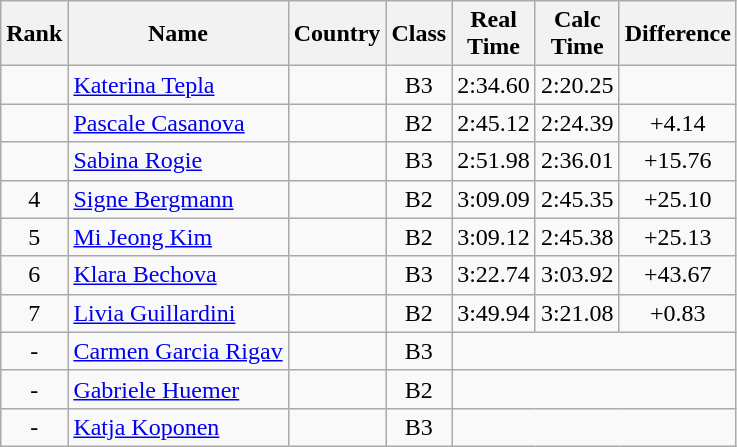<table class="wikitable sortable" style="text-align:center">
<tr>
<th>Rank</th>
<th>Name</th>
<th>Country</th>
<th>Class</th>
<th>Real<br>Time</th>
<th>Calc<br>Time</th>
<th Class="unsortable">Difference</th>
</tr>
<tr>
<td></td>
<td align=left><a href='#'>Katerina Tepla</a></td>
<td align=left></td>
<td>B3</td>
<td>2:34.60</td>
<td>2:20.25</td>
</tr>
<tr>
<td></td>
<td align=left><a href='#'>Pascale Casanova</a></td>
<td align=left></td>
<td>B2</td>
<td>2:45.12</td>
<td>2:24.39</td>
<td>+4.14</td>
</tr>
<tr>
<td></td>
<td align=left><a href='#'>Sabina Rogie</a></td>
<td align=left></td>
<td>B3</td>
<td>2:51.98</td>
<td>2:36.01</td>
<td>+15.76</td>
</tr>
<tr>
<td>4</td>
<td align=left><a href='#'>Signe Bergmann</a></td>
<td align=left></td>
<td>B2</td>
<td>3:09.09</td>
<td>2:45.35</td>
<td>+25.10</td>
</tr>
<tr>
<td>5</td>
<td align=left><a href='#'>Mi Jeong Kim</a></td>
<td align=left></td>
<td>B2</td>
<td>3:09.12</td>
<td>2:45.38</td>
<td>+25.13</td>
</tr>
<tr>
<td>6</td>
<td align=left><a href='#'>Klara Bechova</a></td>
<td align=left></td>
<td>B3</td>
<td>3:22.74</td>
<td>3:03.92</td>
<td>+43.67</td>
</tr>
<tr>
<td>7</td>
<td align=left><a href='#'>Livia Guillardini</a></td>
<td align=left></td>
<td>B2</td>
<td>3:49.94</td>
<td>3:21.08</td>
<td>+0.83</td>
</tr>
<tr>
<td>-</td>
<td align=left><a href='#'>Carmen Garcia Rigav</a></td>
<td align=left></td>
<td>B3</td>
<td colspan=3></td>
</tr>
<tr>
<td>-</td>
<td align=left><a href='#'>Gabriele Huemer</a></td>
<td align=left></td>
<td>B2</td>
<td colspan=3></td>
</tr>
<tr>
<td>-</td>
<td align=left><a href='#'>Katja Koponen</a></td>
<td align=left></td>
<td>B3</td>
<td colspan=3></td>
</tr>
</table>
